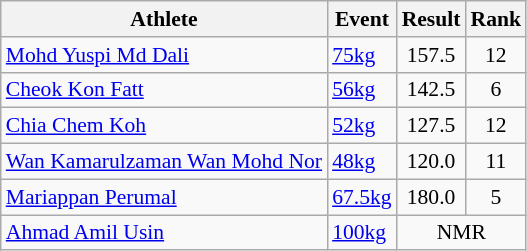<table class=wikitable style="font-size:90%">
<tr>
<th>Athlete</th>
<th>Event</th>
<th>Result</th>
<th>Rank</th>
</tr>
<tr>
<td><a href='#'>Mohd Yuspi Md Dali</a></td>
<td><a href='#'>75kg</a></td>
<td style="text-align:center;">157.5</td>
<td style="text-align:center;">12</td>
</tr>
<tr>
<td><a href='#'>Cheok Kon Fatt</a></td>
<td><a href='#'>56kg</a></td>
<td style="text-align:center;">142.5</td>
<td style="text-align:center;">6</td>
</tr>
<tr>
<td><a href='#'>Chia Chem Koh</a></td>
<td><a href='#'>52kg</a></td>
<td style="text-align:center;">127.5</td>
<td style="text-align:center;">12</td>
</tr>
<tr>
<td><a href='#'>Wan Kamarulzaman Wan Mohd Nor</a></td>
<td><a href='#'>48kg</a></td>
<td style="text-align:center;">120.0</td>
<td style="text-align:center;">11</td>
</tr>
<tr>
<td><a href='#'>Mariappan Perumal</a></td>
<td><a href='#'>67.5kg</a></td>
<td style="text-align:center;">180.0</td>
<td style="text-align:center;">5</td>
</tr>
<tr>
<td><a href='#'>Ahmad Amil Usin</a></td>
<td><a href='#'>100kg</a></td>
<td style="text-align:center;" colspan="2">NMR</td>
</tr>
</table>
